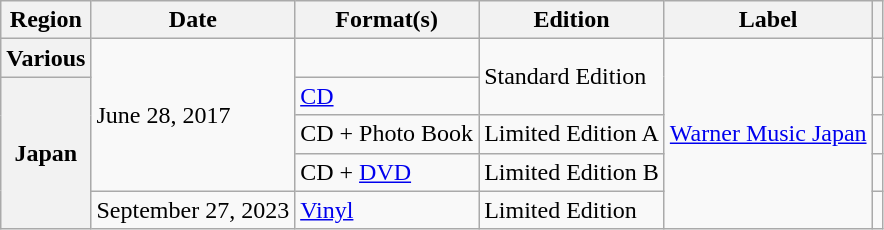<table class="wikitable plainrowheaders" border="1">
<tr>
<th>Region</th>
<th>Date</th>
<th>Format(s)</th>
<th>Edition</th>
<th>Label</th>
<th></th>
</tr>
<tr>
<th scope="row">Various</th>
<td rowspan="4">June 28, 2017</td>
<td></td>
<td rowspan="2">Standard Edition</td>
<td rowspan="5"><a href='#'>Warner Music Japan</a></td>
<td style="text-align:center;"></td>
</tr>
<tr>
<th scope="row" rowspan="4">Japan</th>
<td><a href='#'>CD</a></td>
<td style="text-align:center;"></td>
</tr>
<tr>
<td>CD + Photo Book</td>
<td>Limited Edition A</td>
<td style="text-align:center;"></td>
</tr>
<tr>
<td>CD + <a href='#'>DVD</a></td>
<td>Limited Edition B</td>
<td style="text-align:center;"></td>
</tr>
<tr>
<td>September 27, 2023</td>
<td><a href='#'>Vinyl</a></td>
<td>Limited Edition</td>
<td style="text-align:center;"></td>
</tr>
</table>
